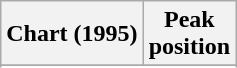<table class="wikitable sortable plainrowheaders" style="text-align:center">
<tr>
<th scope="col">Chart (1995)</th>
<th scope="col">Peak<br>position</th>
</tr>
<tr>
</tr>
<tr>
</tr>
</table>
